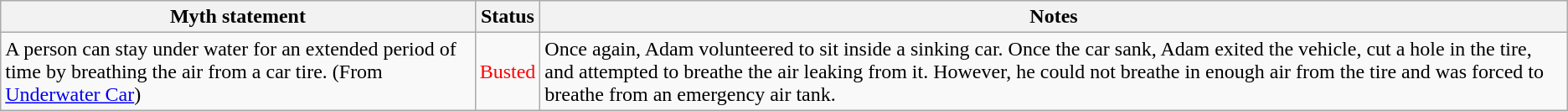<table class="wikitable plainrowheaders">
<tr>
<th>Myth statement</th>
<th>Status</th>
<th>Notes</th>
</tr>
<tr>
<td>A person can stay under water for an extended period of time by breathing the air from a car tire. (From <a href='#'>Underwater Car</a>)</td>
<td style="color:Red">Busted</td>
<td>Once again, Adam volunteered to sit inside a sinking car. Once the car sank, Adam exited the vehicle, cut a hole in the tire, and attempted to breathe the air leaking from it. However, he could not breathe in enough air from the tire and was forced to breathe from an emergency air tank.</td>
</tr>
</table>
